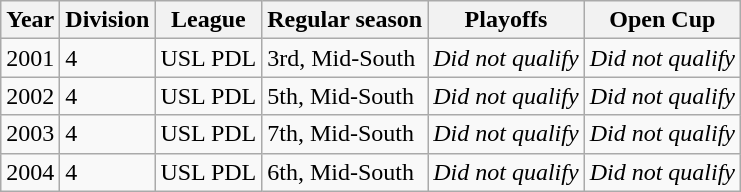<table class="wikitable">
<tr>
<th>Year</th>
<th>Division</th>
<th>League</th>
<th>Regular season</th>
<th>Playoffs</th>
<th>Open Cup</th>
</tr>
<tr>
<td>2001</td>
<td>4</td>
<td>USL PDL</td>
<td>3rd, Mid-South</td>
<td><em>Did not qualify</em></td>
<td><em>Did not qualify</em></td>
</tr>
<tr>
<td>2002</td>
<td>4</td>
<td>USL PDL</td>
<td>5th, Mid-South</td>
<td><em>Did not qualify</em></td>
<td><em>Did not qualify</em></td>
</tr>
<tr>
<td>2003</td>
<td>4</td>
<td>USL PDL</td>
<td>7th, Mid-South</td>
<td><em>Did not qualify</em></td>
<td><em>Did not qualify</em></td>
</tr>
<tr>
<td>2004</td>
<td>4</td>
<td>USL PDL</td>
<td>6th, Mid-South</td>
<td><em>Did not qualify</em></td>
<td><em>Did not qualify</em></td>
</tr>
</table>
